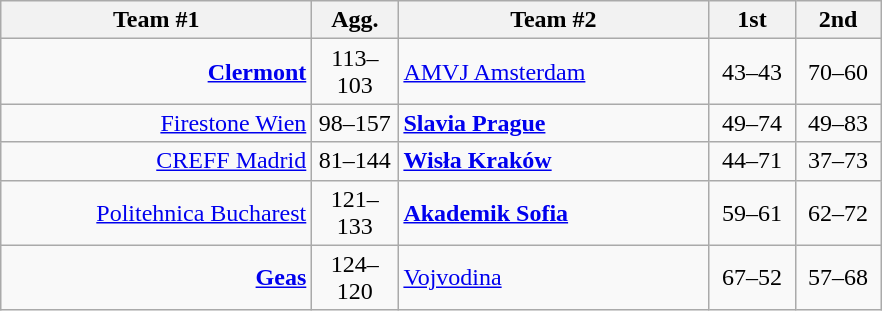<table class=wikitable style="text-align:center">
<tr>
<th width=200>Team #1</th>
<th width=50>Agg.</th>
<th width=200>Team #2</th>
<th width=50>1st</th>
<th width=50>2nd</th>
</tr>
<tr>
<td align=right><strong><a href='#'>Clermont</a></strong> </td>
<td align=center>113–103</td>
<td align=left> <a href='#'>AMVJ Amsterdam</a></td>
<td align=center>43–43</td>
<td align=center>70–60</td>
</tr>
<tr>
<td align=right><a href='#'>Firestone Wien</a> </td>
<td align=center>98–157</td>
<td align=left> <strong><a href='#'>Slavia Prague</a></strong></td>
<td align=center>49–74</td>
<td align=center>49–83</td>
</tr>
<tr>
<td align=right><a href='#'>CREFF Madrid</a> </td>
<td align=center>81–144</td>
<td align=left> <strong><a href='#'>Wisła Kraków</a></strong></td>
<td align=center>44–71</td>
<td align=center>37–73</td>
</tr>
<tr>
<td align=right><a href='#'>Politehnica Bucharest</a> </td>
<td align=center>121–133</td>
<td align=left> <strong><a href='#'>Akademik Sofia</a></strong></td>
<td align=center>59–61</td>
<td align=center>62–72</td>
</tr>
<tr>
<td align=right><strong><a href='#'>Geas</a></strong> </td>
<td align=center>124–120</td>
<td align=left> <a href='#'>Vojvodina</a></td>
<td align=center>67–52</td>
<td align=center>57–68</td>
</tr>
</table>
